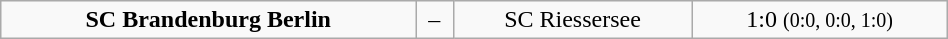<table class="wikitable" width="50%">
<tr align="center">
<td><strong>SC Brandenburg Berlin</strong></td>
<td>–</td>
<td>SC Riessersee</td>
<td>1:0 <small>(0:0, 0:0, 1:0)</small></td>
</tr>
</table>
